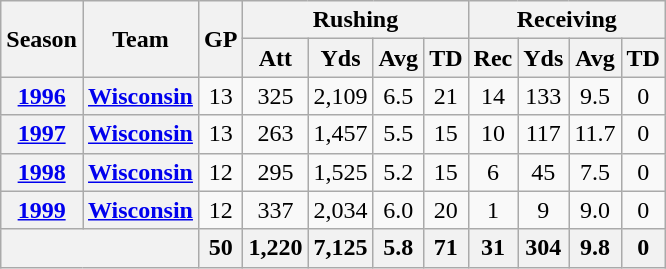<table class="wikitable" style="text-align:center;">
<tr>
<th rowspan="2">Season</th>
<th rowspan="2">Team</th>
<th rowspan="2">GP</th>
<th colspan="4">Rushing</th>
<th colspan="4">Receiving</th>
</tr>
<tr>
<th>Att</th>
<th>Yds</th>
<th>Avg</th>
<th>TD</th>
<th>Rec</th>
<th>Yds</th>
<th>Avg</th>
<th>TD</th>
</tr>
<tr>
<th><a href='#'>1996</a></th>
<th><a href='#'>Wisconsin</a></th>
<td>13</td>
<td>325</td>
<td>2,109</td>
<td>6.5</td>
<td>21</td>
<td>14</td>
<td>133</td>
<td>9.5</td>
<td>0</td>
</tr>
<tr>
<th><a href='#'>1997</a></th>
<th><a href='#'>Wisconsin</a></th>
<td>13</td>
<td>263</td>
<td>1,457</td>
<td>5.5</td>
<td>15</td>
<td>10</td>
<td>117</td>
<td>11.7</td>
<td>0</td>
</tr>
<tr>
<th><a href='#'>1998</a></th>
<th><a href='#'>Wisconsin</a></th>
<td>12</td>
<td>295</td>
<td>1,525</td>
<td>5.2</td>
<td>15</td>
<td>6</td>
<td>45</td>
<td>7.5</td>
<td>0</td>
</tr>
<tr>
<th><a href='#'>1999</a></th>
<th><a href='#'>Wisconsin</a></th>
<td>12</td>
<td>337</td>
<td>2,034</td>
<td>6.0</td>
<td>20</td>
<td>1</td>
<td>9</td>
<td>9.0</td>
<td>0</td>
</tr>
<tr>
<th colspan="2"></th>
<th>50</th>
<th>1,220</th>
<th>7,125</th>
<th>5.8</th>
<th>71</th>
<th>31</th>
<th>304</th>
<th>9.8</th>
<th>0</th>
</tr>
</table>
